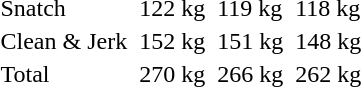<table>
<tr>
<td>Snatch</td>
<td></td>
<td>122 kg</td>
<td></td>
<td>119 kg</td>
<td></td>
<td>118 kg</td>
</tr>
<tr>
<td>Clean & Jerk</td>
<td></td>
<td>152 kg</td>
<td></td>
<td>151 kg</td>
<td></td>
<td>148 kg</td>
</tr>
<tr>
<td>Total</td>
<td></td>
<td>270 kg</td>
<td></td>
<td>266 kg</td>
<td></td>
<td>262 kg</td>
</tr>
</table>
